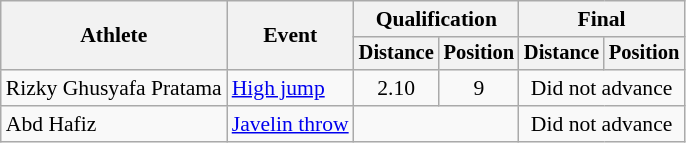<table class=wikitable style=font-size:90%;text-align:center>
<tr>
<th rowspan=2>Athlete</th>
<th rowspan=2>Event</th>
<th colspan=2>Qualification</th>
<th colspan=2>Final</th>
</tr>
<tr style=font-size:95%>
<th>Distance</th>
<th>Position</th>
<th>Distance</th>
<th>Position</th>
</tr>
<tr>
<td align="left">Rizky Ghusyafa Pratama</td>
<td align="left"><a href='#'>High jump</a></td>
<td>2.10</td>
<td>9</td>
<td colspan="2">Did not advance</td>
</tr>
<tr>
<td align="left">Abd Hafiz</td>
<td align="left"><a href='#'>Javelin throw</a></td>
<td colspan="2"></td>
<td colspan="2">Did not advance</td>
</tr>
</table>
